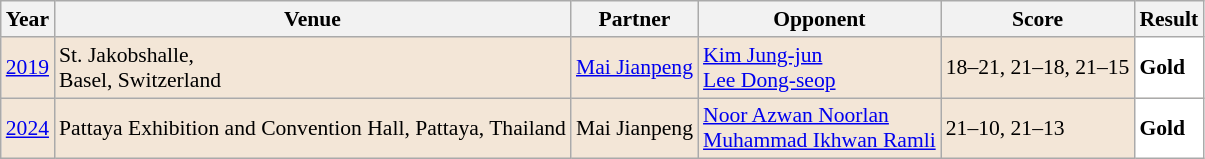<table class="sortable wikitable" style="font-size: 90%;">
<tr>
<th>Year</th>
<th>Venue</th>
<th>Partner</th>
<th>Opponent</th>
<th>Score</th>
<th>Result</th>
</tr>
<tr style="background:#F3E6D7">
<td align="center"><a href='#'>2019</a></td>
<td align="left">St. Jakobshalle,<br>Basel, Switzerland</td>
<td align="left"> <a href='#'>Mai Jianpeng</a></td>
<td align="left"> <a href='#'>Kim Jung-jun</a> <br>  <a href='#'>Lee Dong-seop</a></td>
<td align="left">18–21, 21–18, 21–15</td>
<td style="text-align:left; background:white"> <strong>Gold</strong></td>
</tr>
<tr style="background:#F3E6D7">
<td align="center"><a href='#'>2024</a></td>
<td align="left">Pattaya Exhibition and Convention Hall, Pattaya, Thailand</td>
<td align="left"> Mai Jianpeng</td>
<td align="left"> <a href='#'>Noor Azwan Noorlan</a><br> <a href='#'>Muhammad Ikhwan Ramli</a></td>
<td align="left">21–10, 21–13</td>
<td style="text-align:left; background:white"> <strong>Gold</strong></td>
</tr>
</table>
